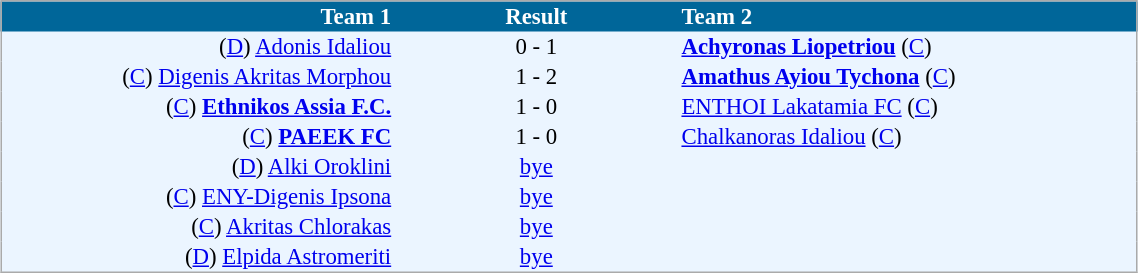<table cellspacing="0" style="background: #EBF5FF; border: 1px #aaa solid; border-collapse: collapse; font-size: 95%; margin: 1em auto;" width=60%>
<tr bgcolor=#006699 style="color:white;">
<th width=30% align="right">Team 1</th>
<th width=22% align="center">Result</th>
<th width=35% align="left">Team 2</th>
</tr>
<tr>
<td align=right>(<a href='#'>D</a>) <a href='#'>Adonis Idaliou</a></td>
<td align=center>0 - 1</td>
<td align=left><strong><a href='#'>Achyronas Liopetriou</a></strong> (<a href='#'>C</a>)</td>
</tr>
<tr>
<td align=right>(<a href='#'>C</a>) <a href='#'>Digenis Akritas Morphou</a></td>
<td align=center>1 - 2</td>
<td align=left><strong><a href='#'>Amathus Ayiou Tychona</a></strong> (<a href='#'>C</a>)</td>
</tr>
<tr>
<td align=right>(<a href='#'>C</a>) <strong><a href='#'>Ethnikos Assia F.C.</a></strong></td>
<td align=center>1 - 0</td>
<td align=left><a href='#'>ENTHOI Lakatamia FC</a> (<a href='#'>C</a>)</td>
</tr>
<tr>
<td align=right>(<a href='#'>C</a>) <strong><a href='#'>PAEEK FC</a></strong></td>
<td align=center>1 - 0</td>
<td align=left><a href='#'>Chalkanoras Idaliou</a> (<a href='#'>C</a>)</td>
</tr>
<tr>
<td align=right>(<a href='#'>D</a>) <a href='#'>Alki Oroklini</a></td>
<td align=center><a href='#'>bye</a></td>
<td></td>
</tr>
<tr>
<td align=right>(<a href='#'>C</a>) <a href='#'>ENY-Digenis Ipsona</a></td>
<td align=center><a href='#'>bye</a></td>
<td></td>
</tr>
<tr>
<td align=right>(<a href='#'>C</a>) <a href='#'>Akritas Chlorakas</a></td>
<td align=center><a href='#'>bye</a></td>
<td></td>
</tr>
<tr>
<td align=right>(<a href='#'>D</a>) <a href='#'>Elpida Astromeriti</a></td>
<td align=center><a href='#'>bye</a></td>
<td></td>
</tr>
<tr>
</tr>
</table>
